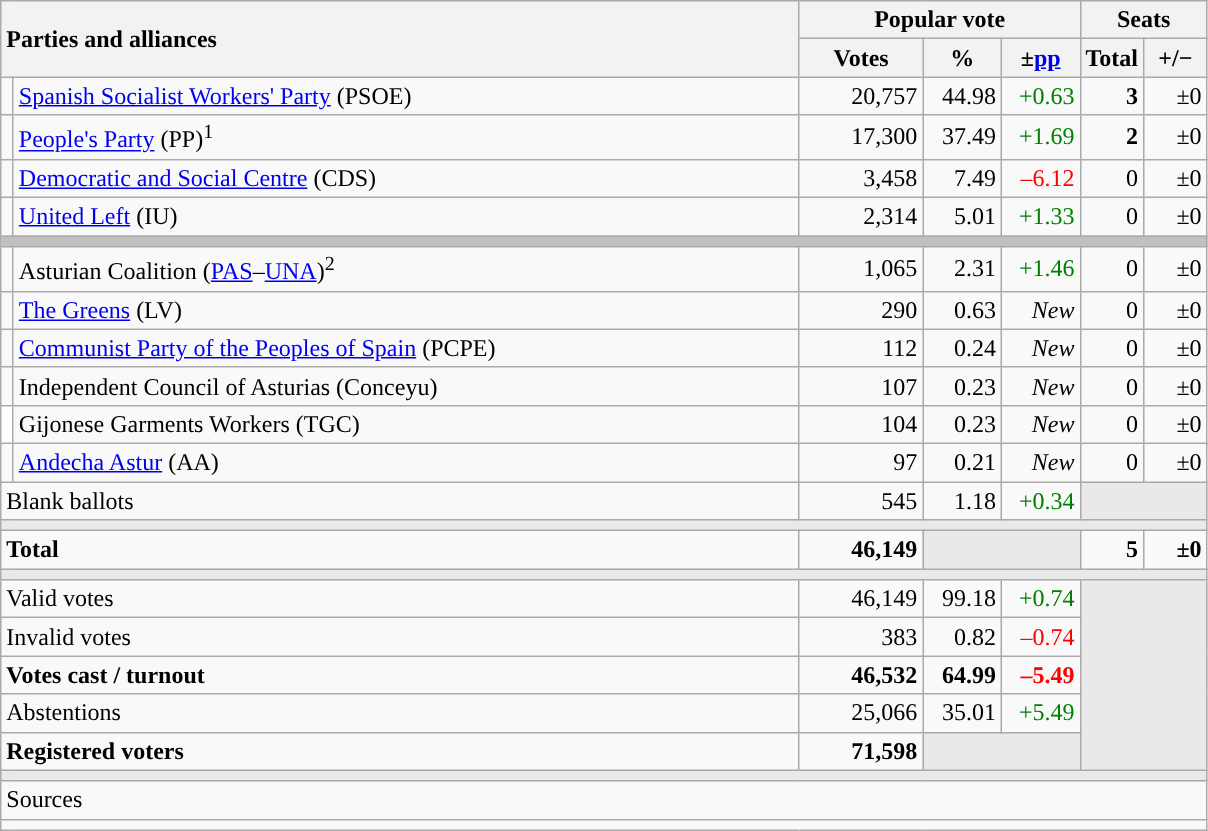<table class="wikitable" style="text-align:right;">
<tr>
<th style="text-align:left;" rowspan="2" colspan="2" width="525">Parties and alliances</th>
<th colspan="3">Popular vote</th>
<th colspan="2">Seats</th>
</tr>
<tr>
<th width="75">Votes</th>
<th width="45">%</th>
<th width="45">±<a href='#'>pp</a></th>
<th width="35">Total</th>
<th width="35">+/−</th>
</tr>
<tr>
<td width="1" style="color:inherit;background:"></td>
<td align="left"><a href='#'>Spanish Socialist Workers' Party</a> (PSOE)</td>
<td>20,757</td>
<td>44.98</td>
<td style="color:green;">+0.63</td>
<td><strong>3</strong></td>
<td>±0</td>
</tr>
<tr>
<td style="color:inherit;background:"></td>
<td align="left"><a href='#'>People's Party</a> (PP)<sup>1</sup></td>
<td>17,300</td>
<td>37.49</td>
<td style="color:green;">+1.69</td>
<td><strong>2</strong></td>
<td>±0</td>
</tr>
<tr>
<td style="color:inherit;background:"></td>
<td align="left"><a href='#'>Democratic and Social Centre</a> (CDS)</td>
<td>3,458</td>
<td>7.49</td>
<td style="color:red;">–6.12</td>
<td>0</td>
<td>±0</td>
</tr>
<tr>
<td style="color:inherit;background:"></td>
<td align="left"><a href='#'>United Left</a> (IU)</td>
<td>2,314</td>
<td>5.01</td>
<td style="color:green;">+1.33</td>
<td>0</td>
<td>±0</td>
</tr>
<tr>
<td colspan="7" bgcolor="#C0C0C0"></td>
</tr>
<tr>
<td style="color:inherit;background:"></td>
<td align="left">Asturian Coalition (<a href='#'>PAS</a>–<a href='#'>UNA</a>)<sup>2</sup></td>
<td>1,065</td>
<td>2.31</td>
<td style="color:green;">+1.46</td>
<td>0</td>
<td>±0</td>
</tr>
<tr>
<td style="color:inherit;background:"></td>
<td align="left"><a href='#'>The Greens</a> (LV)</td>
<td>290</td>
<td>0.63</td>
<td><em>New</em></td>
<td>0</td>
<td>±0</td>
</tr>
<tr>
<td style="color:inherit;background:"></td>
<td align="left"><a href='#'>Communist Party of the Peoples of Spain</a> (PCPE)</td>
<td>112</td>
<td>0.24</td>
<td><em>New</em></td>
<td>0</td>
<td>±0</td>
</tr>
<tr>
<td style="color:inherit;background:"></td>
<td align="left">Independent Council of Asturias (Conceyu)</td>
<td>107</td>
<td>0.23</td>
<td><em>New</em></td>
<td>0</td>
<td>±0</td>
</tr>
<tr>
<td bgcolor="white"></td>
<td align="left">Gijonese Garments Workers (TGC)</td>
<td>104</td>
<td>0.23</td>
<td><em>New</em></td>
<td>0</td>
<td>±0</td>
</tr>
<tr>
<td style="color:inherit;background:"></td>
<td align="left"><a href='#'>Andecha Astur</a> (AA)</td>
<td>97</td>
<td>0.21</td>
<td><em>New</em></td>
<td>0</td>
<td>±0</td>
</tr>
<tr>
<td align="left" colspan="2">Blank ballots</td>
<td>545</td>
<td>1.18</td>
<td style="color:green;">+0.34</td>
<td bgcolor="#E9E9E9" colspan="2"></td>
</tr>
<tr>
<td colspan="7" bgcolor="#E9E9E9"></td>
</tr>
<tr style="font-weight:bold;">
<td align="left" colspan="2">Total</td>
<td>46,149</td>
<td bgcolor="#E9E9E9" colspan="2"></td>
<td>5</td>
<td>±0</td>
</tr>
<tr>
<td colspan="7" bgcolor="#E9E9E9"></td>
</tr>
<tr>
<td align="left" colspan="2">Valid votes</td>
<td>46,149</td>
<td>99.18</td>
<td style="color:green;">+0.74</td>
<td bgcolor="#E9E9E9" colspan="2" rowspan="5"></td>
</tr>
<tr>
<td align="left" colspan="2">Invalid votes</td>
<td>383</td>
<td>0.82</td>
<td style="color:red;">–0.74</td>
</tr>
<tr style="font-weight:bold;">
<td align="left" colspan="2">Votes cast / turnout</td>
<td>46,532</td>
<td>64.99</td>
<td style="color:red;">–5.49</td>
</tr>
<tr>
<td align="left" colspan="2">Abstentions</td>
<td>25,066</td>
<td>35.01</td>
<td style="color:green;">+5.49</td>
</tr>
<tr style="font-weight:bold;">
<td align="left" colspan="2">Registered voters</td>
<td>71,598</td>
<td bgcolor="#E9E9E9" colspan="2"></td>
</tr>
<tr>
<td colspan="7" bgcolor="#E9E9E9"></td>
</tr>
<tr>
<td align="left" colspan="7">Sources</td>
</tr>
<tr>
<td colspan="7" style="text-align:left; max-width:790px;"></td>
</tr>
</table>
